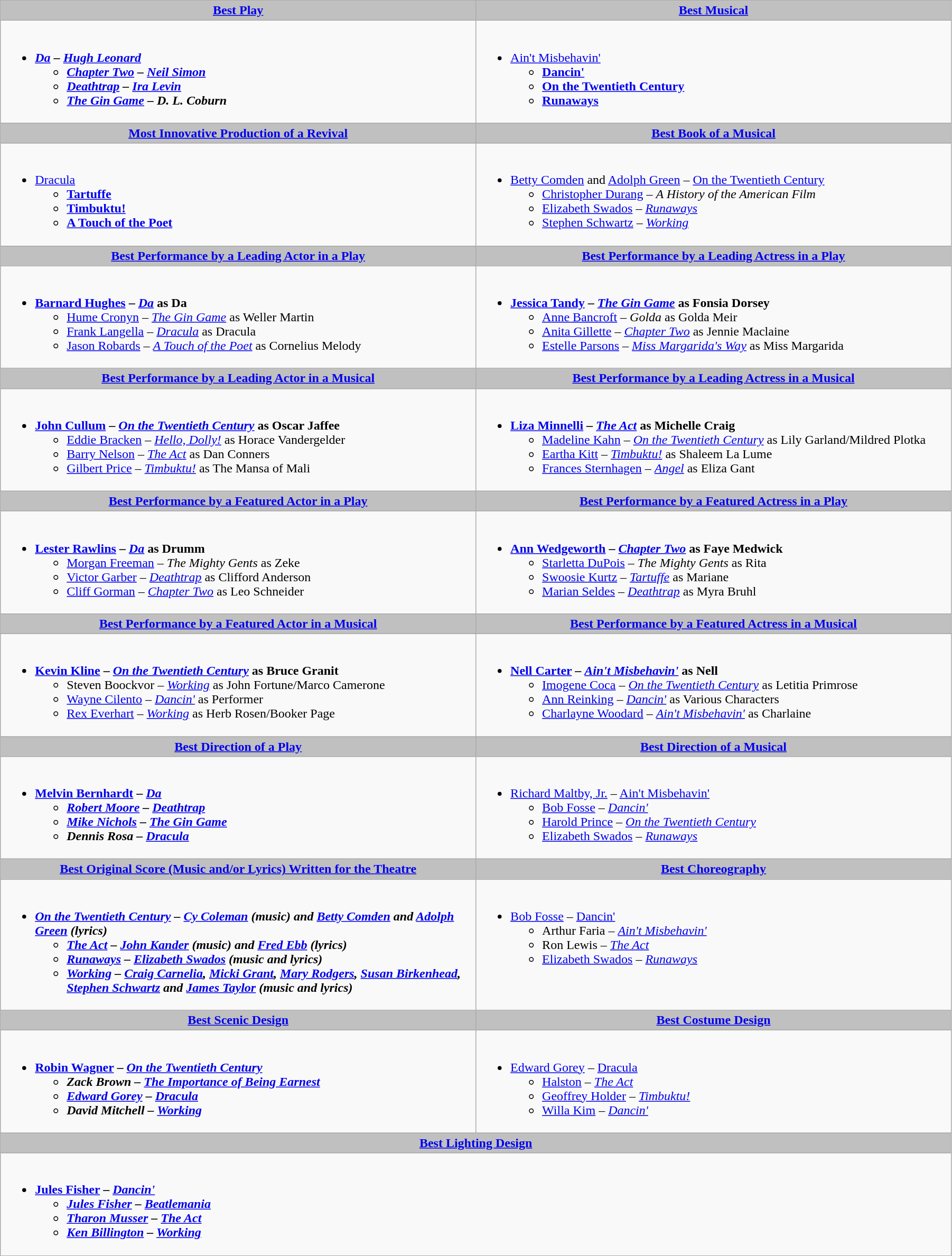<table class=wikitable width="95%">
<tr>
<th style="background:#C0C0C0;" ! width="50%"><a href='#'>Best Play</a></th>
<th style="background:#C0C0C0;" ! width="50%"><a href='#'>Best Musical</a></th>
</tr>
<tr>
<td valign="top"><br><ul><li><strong><em><a href='#'>Da</a><em> – <a href='#'>Hugh Leonard</a><strong><ul><li></em><a href='#'>Chapter Two</a><em> – <a href='#'>Neil Simon</a></li><li></em><a href='#'>Deathtrap</a><em> – <a href='#'>Ira Levin</a></li><li></em><a href='#'>The Gin Game</a><em> – D. L. Coburn</li></ul></li></ul></td>
<td valign="top"><br><ul><li></em></strong><a href='#'>Ain't Misbehavin'</a><strong><em><ul><li></em><a href='#'>Dancin'</a><em></li><li></em><a href='#'>On the Twentieth Century</a><em></li><li></em><a href='#'>Runaways</a><em></li></ul></li></ul></td>
</tr>
<tr>
<th style="background:#C0C0C0;" ! style="width="50%"><a href='#'>Most Innovative Production of a Revival</a></th>
<th style="background:#C0C0C0;" ! style="width="50%"><a href='#'>Best Book of a Musical</a></th>
</tr>
<tr>
<td valign="top"><br><ul><li></em></strong><a href='#'>Dracula</a><strong><em><ul><li></em><a href='#'>Tartuffe</a><em></li><li></em><a href='#'>Timbuktu!</a><em></li><li></em><a href='#'>A Touch of the Poet</a><em></li></ul></li></ul></td>
<td valign="top"><br><ul><li></strong><a href='#'>Betty Comden</a> and <a href='#'>Adolph Green</a> – </em><a href='#'>On the Twentieth Century</a></em></strong><ul><li><a href='#'>Christopher Durang</a> – <em>A History of the American Film</em></li><li><a href='#'>Elizabeth Swados</a> – <em><a href='#'>Runaways</a></em></li><li><a href='#'>Stephen Schwartz</a> – <em><a href='#'>Working</a></em></li></ul></li></ul></td>
</tr>
<tr>
<th style="background:#C0C0C0;" ! style="width="50%"><a href='#'>Best Performance by a Leading Actor in a Play</a></th>
<th style="background:#C0C0C0;" ! style="width="50%"><a href='#'>Best Performance by a Leading Actress in a Play</a></th>
</tr>
<tr>
<td valign="top"><br><ul><li><strong><a href='#'>Barnard Hughes</a> – <em><a href='#'>Da</a></em> as Da</strong><ul><li><a href='#'>Hume Cronyn</a> – <em><a href='#'>The Gin Game</a></em> as Weller Martin</li><li><a href='#'>Frank Langella</a> – <em><a href='#'>Dracula</a></em> as Dracula</li><li><a href='#'>Jason Robards</a> – <em><a href='#'>A Touch of the Poet</a></em> as Cornelius Melody</li></ul></li></ul></td>
<td valign="top"><br><ul><li><strong><a href='#'>Jessica Tandy</a> – <em><a href='#'>The Gin Game</a></em> as Fonsia Dorsey</strong><ul><li><a href='#'>Anne Bancroft</a> – <em>Golda</em> as Golda Meir</li><li><a href='#'>Anita Gillette</a> – <em><a href='#'>Chapter Two</a></em> as Jennie Maclaine</li><li><a href='#'>Estelle Parsons</a> – <em><a href='#'>Miss Margarida's Way</a></em> as Miss Margarida</li></ul></li></ul></td>
</tr>
<tr>
<th style="background:#C0C0C0;" ! style="width="50%"><a href='#'>Best Performance by a Leading Actor in a Musical</a></th>
<th style="background:#C0C0C0;" ! style="width="50%"><a href='#'>Best Performance by a Leading Actress in a Musical</a></th>
</tr>
<tr>
<td valign="top"><br><ul><li><strong><a href='#'>John Cullum</a> – <em><a href='#'>On the Twentieth Century</a></em> as Oscar Jaffee</strong><ul><li><a href='#'>Eddie Bracken</a> – <em><a href='#'>Hello, Dolly!</a></em> as Horace Vandergelder</li><li><a href='#'>Barry Nelson</a> – <em><a href='#'>The Act</a></em> as Dan Conners</li><li><a href='#'>Gilbert Price</a> – <em><a href='#'>Timbuktu!</a></em> as The Mansa of Mali</li></ul></li></ul></td>
<td valign="top"><br><ul><li><strong><a href='#'>Liza Minnelli</a> – <em><a href='#'>The Act</a></em> as Michelle Craig</strong><ul><li><a href='#'>Madeline Kahn</a> – <em><a href='#'>On the Twentieth Century</a></em> as Lily Garland/Mildred Plotka</li><li><a href='#'>Eartha Kitt</a> – <em><a href='#'>Timbuktu!</a></em> as Shaleem La Lume</li><li><a href='#'>Frances Sternhagen</a> – <em><a href='#'>Angel</a></em> as Eliza Gant</li></ul></li></ul></td>
</tr>
<tr>
<th style="background:#C0C0C0;" ! style="width="50%"><a href='#'>Best Performance by a Featured Actor in a Play</a></th>
<th style="background:#C0C0C0;" ! style="width="50%"><a href='#'>Best Performance by a Featured Actress in a Play</a></th>
</tr>
<tr>
<td valign="top"><br><ul><li><strong><a href='#'>Lester Rawlins</a> – <em><a href='#'>Da</a></em> as Drumm</strong><ul><li><a href='#'>Morgan Freeman</a> – <em>The Mighty Gents</em> as Zeke</li><li><a href='#'>Victor Garber</a> – <em><a href='#'>Deathtrap</a></em> as Clifford Anderson</li><li><a href='#'>Cliff Gorman</a> – <em><a href='#'>Chapter Two</a></em> as Leo Schneider</li></ul></li></ul></td>
<td valign="top"><br><ul><li><strong><a href='#'>Ann Wedgeworth</a> – <em><a href='#'>Chapter Two</a></em> as Faye Medwick</strong><ul><li><a href='#'>Starletta DuPois</a> – <em>The Mighty Gents</em> as Rita</li><li><a href='#'>Swoosie Kurtz</a> – <em><a href='#'>Tartuffe</a></em> as Mariane</li><li><a href='#'>Marian Seldes</a> – <em><a href='#'>Deathtrap</a></em> as Myra Bruhl</li></ul></li></ul></td>
</tr>
<tr>
<th style="background:#C0C0C0;" ! style="width="50%"><a href='#'>Best Performance by a Featured Actor in a Musical</a></th>
<th style="background:#C0C0C0;" ! style="width="50%"><a href='#'>Best Performance by a Featured Actress in a Musical</a></th>
</tr>
<tr>
<td valign="top"><br><ul><li><strong><a href='#'>Kevin Kline</a> – <em><a href='#'>On the Twentieth Century</a></em> as Bruce Granit</strong><ul><li>Steven Boockvor – <em><a href='#'>Working</a></em> as John Fortune/Marco Camerone</li><li><a href='#'>Wayne Cilento</a> – <em><a href='#'>Dancin'</a></em> as Performer</li><li><a href='#'>Rex Everhart</a> – <em><a href='#'>Working</a></em> as Herb Rosen/Booker Page</li></ul></li></ul></td>
<td valign="top"><br><ul><li><strong><a href='#'>Nell Carter</a> – <em><a href='#'>Ain't Misbehavin'</a></em> as Nell</strong><ul><li><a href='#'>Imogene Coca</a> – <em><a href='#'>On the Twentieth Century</a></em> as Letitia Primrose</li><li><a href='#'>Ann Reinking</a> – <em><a href='#'>Dancin'</a></em> as Various Characters</li><li><a href='#'>Charlayne Woodard</a> – <em><a href='#'>Ain't Misbehavin'</a></em> as Charlaine</li></ul></li></ul></td>
</tr>
<tr>
<th style="background:#C0C0C0;" ! style="width="50%"><a href='#'>Best Direction of a Play</a></th>
<th style="background:#C0C0C0;" ! style="width="50%"><a href='#'>Best Direction of a Musical</a></th>
</tr>
<tr>
<td valign="top"><br><ul><li><strong><a href='#'>Melvin Bernhardt</a> – <em><a href='#'>Da</a><strong><em><ul><li><a href='#'>Robert Moore</a> – </em><a href='#'>Deathtrap</a><em></li><li><a href='#'>Mike Nichols</a> – </em><a href='#'>The Gin Game</a><em></li><li>Dennis Rosa – </em><a href='#'>Dracula</a><em></li></ul></li></ul></td>
<td valign="top"><br><ul><li></strong><a href='#'>Richard Maltby, Jr.</a> – </em><a href='#'>Ain't Misbehavin'</a></em></strong><ul><li><a href='#'>Bob Fosse</a> – <em><a href='#'>Dancin'</a></em></li><li><a href='#'>Harold Prince</a> – <em><a href='#'>On the Twentieth Century</a></em></li><li><a href='#'>Elizabeth Swados</a> – <em><a href='#'>Runaways</a></em></li></ul></li></ul></td>
</tr>
<tr>
<th style="background:#C0C0C0;" ! style="width="50%"><a href='#'>Best Original Score (Music and/or Lyrics) Written for the Theatre</a></th>
<th style="background:#C0C0C0;" ! style="width="50%"><a href='#'>Best Choreography</a></th>
</tr>
<tr>
<td valign="top"><br><ul><li><strong><em><a href='#'>On the Twentieth Century</a><em> – <a href='#'>Cy Coleman</a> (music) and <a href='#'>Betty Comden</a> and <a href='#'>Adolph Green</a> (lyrics)<strong><ul><li></em><a href='#'>The Act</a><em> – <a href='#'>John Kander</a> (music) and <a href='#'>Fred Ebb</a> (lyrics)</li><li></em><a href='#'>Runaways</a><em> – <a href='#'>Elizabeth Swados</a> (music and lyrics)</li><li></em><a href='#'>Working</a><em> – <a href='#'>Craig Carnelia</a>, <a href='#'>Micki Grant</a>, <a href='#'>Mary Rodgers</a>, <a href='#'>Susan Birkenhead</a>, <a href='#'>Stephen Schwartz</a> and <a href='#'>James Taylor</a> (music and lyrics)</li></ul></li></ul></td>
<td valign="top"><br><ul><li></strong><a href='#'>Bob Fosse</a> – </em><a href='#'>Dancin'</a></em></strong><ul><li>Arthur Faria – <em><a href='#'>Ain't Misbehavin'</a></em></li><li>Ron Lewis – <em><a href='#'>The Act</a></em></li><li><a href='#'>Elizabeth Swados</a> – <em><a href='#'>Runaways</a></em></li></ul></li></ul></td>
</tr>
<tr>
<th style="background:#C0C0C0;" ! style="width="50%"><a href='#'>Best Scenic Design</a></th>
<th style="background:#C0C0C0;" ! style="width="50%"><a href='#'>Best Costume Design</a></th>
</tr>
<tr>
<td valign="top"><br><ul><li><strong><a href='#'>Robin Wagner</a> – <em><a href='#'>On the Twentieth Century</a><strong><em><ul><li>Zack Brown – </em><a href='#'>The Importance of Being Earnest</a><em></li><li><a href='#'>Edward Gorey</a> – </em><a href='#'>Dracula</a><em></li><li>David Mitchell – </em><a href='#'>Working</a><em></li></ul></li></ul></td>
<td valign="top"><br><ul><li></strong><a href='#'>Edward Gorey</a> – </em><a href='#'>Dracula</a></em></strong><ul><li><a href='#'>Halston</a> – <em><a href='#'>The Act</a></em></li><li><a href='#'>Geoffrey Holder</a> – <em><a href='#'>Timbuktu!</a></em></li><li><a href='#'>Willa Kim</a> – <em><a href='#'>Dancin'</a></em></li></ul></li></ul></td>
</tr>
<tr>
<th colspan="2" style="background:#C0C0C0;" ! style="width="50%"><a href='#'>Best Lighting Design</a></th>
</tr>
<tr>
<td colspan="2" valign="top"><br><ul><li><strong><a href='#'>Jules Fisher</a> – <em><a href='#'>Dancin'</a><strong><em><ul><li><a href='#'>Jules Fisher</a> – </em><a href='#'>Beatlemania</a><em></li><li><a href='#'>Tharon Musser</a> – </em><a href='#'>The Act</a><em></li><li><a href='#'>Ken Billington</a> – </em><a href='#'>Working</a><em></li></ul></li></ul></td>
</tr>
</table>
